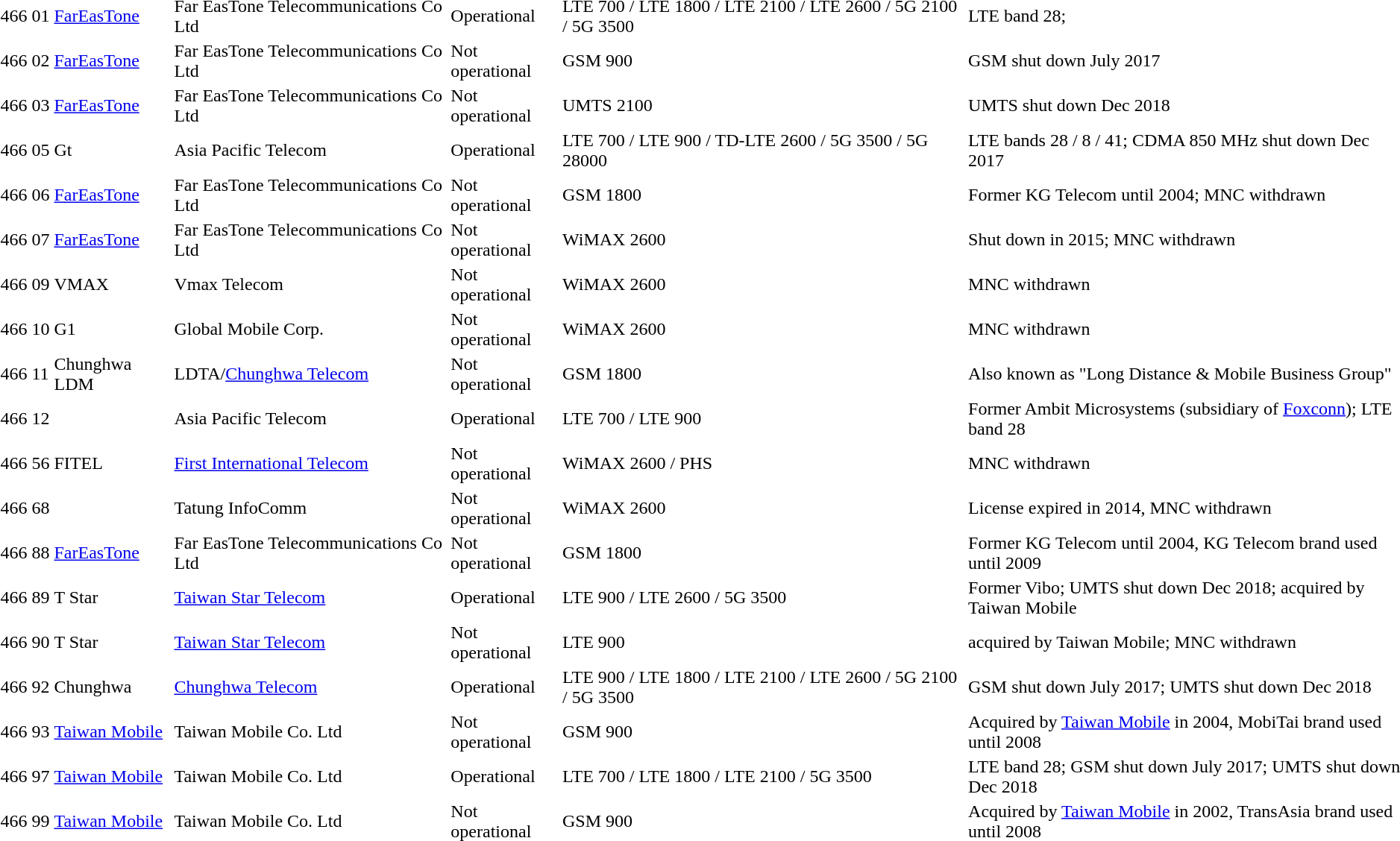<table>
<tr>
<td>466</td>
<td>01</td>
<td><a href='#'>FarEasTone</a></td>
<td>Far EasTone Telecommunications Co Ltd</td>
<td>Operational</td>
<td>LTE 700 / LTE 1800 / LTE 2100 / LTE 2600 / 5G 2100 / 5G 3500</td>
<td>LTE band 28;</td>
</tr>
<tr>
<td>466</td>
<td>02</td>
<td><a href='#'>FarEasTone</a></td>
<td>Far EasTone Telecommunications Co Ltd</td>
<td>Not operational</td>
<td>GSM 900</td>
<td>GSM shut down July 2017</td>
</tr>
<tr>
<td>466</td>
<td>03</td>
<td><a href='#'>FarEasTone</a></td>
<td>Far EasTone Telecommunications Co Ltd</td>
<td>Not operational</td>
<td>UMTS 2100</td>
<td>UMTS shut down Dec 2018</td>
</tr>
<tr>
<td>466</td>
<td>05</td>
<td>Gt</td>
<td>Asia Pacific Telecom</td>
<td>Operational</td>
<td>LTE 700 / LTE 900 / TD-LTE 2600 / 5G 3500 / 5G 28000</td>
<td>LTE bands 28 / 8 / 41; CDMA 850 MHz shut down Dec 2017</td>
</tr>
<tr>
<td>466</td>
<td>06</td>
<td><a href='#'>FarEasTone</a></td>
<td>Far EasTone Telecommunications Co Ltd</td>
<td>Not operational</td>
<td>GSM 1800</td>
<td>Former KG Telecom until 2004; MNC withdrawn</td>
</tr>
<tr>
<td>466</td>
<td>07</td>
<td><a href='#'>FarEasTone</a></td>
<td>Far EasTone Telecommunications Co Ltd</td>
<td>Not operational</td>
<td>WiMAX 2600</td>
<td>Shut down in 2015; MNC withdrawn</td>
</tr>
<tr>
<td>466</td>
<td>09</td>
<td>VMAX</td>
<td>Vmax Telecom</td>
<td>Not operational</td>
<td>WiMAX 2600</td>
<td>MNC withdrawn</td>
</tr>
<tr>
<td>466</td>
<td>10</td>
<td>G1</td>
<td>Global Mobile Corp.</td>
<td>Not operational</td>
<td>WiMAX 2600</td>
<td>MNC withdrawn</td>
</tr>
<tr>
<td>466</td>
<td>11</td>
<td>Chunghwa LDM</td>
<td>LDTA/<a href='#'>Chunghwa Telecom</a></td>
<td>Not operational</td>
<td>GSM 1800</td>
<td>Also known as "Long Distance & Mobile Business Group"</td>
</tr>
<tr>
<td>466</td>
<td>12</td>
<td></td>
<td>Asia Pacific Telecom</td>
<td>Operational</td>
<td>LTE 700 / LTE 900</td>
<td>Former Ambit Microsystems (subsidiary of <a href='#'>Foxconn</a>); LTE band 28 </td>
</tr>
<tr>
<td>466</td>
<td>56</td>
<td>FITEL</td>
<td><a href='#'>First International Telecom</a></td>
<td>Not operational</td>
<td>WiMAX 2600 / PHS</td>
<td>MNC withdrawn</td>
</tr>
<tr>
<td>466</td>
<td>68</td>
<td></td>
<td>Tatung InfoComm</td>
<td>Not operational</td>
<td>WiMAX 2600</td>
<td>License expired in 2014, MNC withdrawn</td>
</tr>
<tr>
<td>466</td>
<td>88</td>
<td><a href='#'>FarEasTone</a></td>
<td>Far EasTone Telecommunications Co Ltd</td>
<td>Not operational</td>
<td>GSM 1800</td>
<td>Former KG Telecom until 2004, KG Telecom brand used until 2009</td>
</tr>
<tr>
<td>466</td>
<td>89</td>
<td>T Star</td>
<td><a href='#'>Taiwan Star Telecom</a></td>
<td>Operational</td>
<td>LTE 900 / LTE 2600 / 5G 3500</td>
<td>Former Vibo; UMTS shut down Dec 2018; acquired by Taiwan Mobile</td>
</tr>
<tr>
<td>466</td>
<td>90</td>
<td>T Star</td>
<td><a href='#'>Taiwan Star Telecom</a></td>
<td>Not operational</td>
<td>LTE 900</td>
<td> acquired by Taiwan Mobile; MNC withdrawn</td>
</tr>
<tr>
<td>466</td>
<td>92</td>
<td>Chunghwa</td>
<td><a href='#'>Chunghwa Telecom</a></td>
<td>Operational</td>
<td>LTE 900 / LTE 1800 / LTE 2100 / LTE 2600 / 5G 2100 / 5G 3500</td>
<td> GSM shut down July 2017; UMTS shut down Dec 2018</td>
</tr>
<tr>
<td>466</td>
<td>93</td>
<td><a href='#'>Taiwan Mobile</a></td>
<td>Taiwan Mobile Co. Ltd</td>
<td>Not operational</td>
<td>GSM 900</td>
<td>Acquired by <a href='#'>Taiwan Mobile</a> in 2004, MobiTai brand used until 2008</td>
</tr>
<tr>
<td>466</td>
<td>97</td>
<td><a href='#'>Taiwan Mobile</a></td>
<td>Taiwan Mobile Co. Ltd</td>
<td>Operational</td>
<td>LTE 700 / LTE 1800 / LTE 2100 / 5G 3500</td>
<td>LTE band 28; GSM shut down July 2017; UMTS shut down Dec 2018</td>
</tr>
<tr>
<td>466</td>
<td>99</td>
<td><a href='#'>Taiwan Mobile</a></td>
<td>Taiwan Mobile Co. Ltd</td>
<td>Not operational</td>
<td>GSM 900</td>
<td>Acquired by <a href='#'>Taiwan Mobile</a> in 2002, TransAsia brand used until 2008</td>
</tr>
</table>
